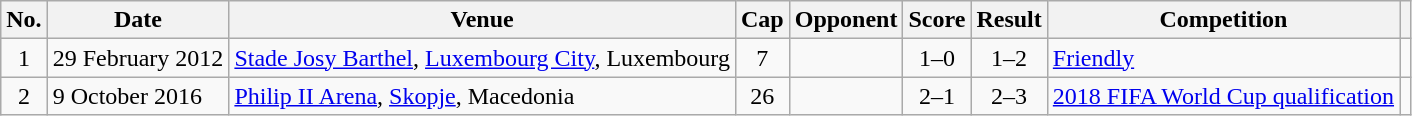<table class="wikitable sortable">
<tr>
<th scope="col">No.</th>
<th scope="col" data-sort-type="date">Date</th>
<th scope="col">Venue</th>
<th scope="col">Cap</th>
<th scope="col">Opponent</th>
<th scope="col">Score</th>
<th scope="col">Result</th>
<th scope="col">Competition</th>
<th scope="col" class="unsortable"></th>
</tr>
<tr>
<td style="text-align:center">1</td>
<td>29 February 2012</td>
<td><a href='#'>Stade Josy Barthel</a>, <a href='#'>Luxembourg City</a>, Luxembourg</td>
<td style="text-align:center">7</td>
<td></td>
<td style="text-align:center">1–0</td>
<td style="text-align:center">1–2</td>
<td><a href='#'>Friendly</a></td>
<td></td>
</tr>
<tr>
<td style="text-align:center">2</td>
<td>9 October 2016</td>
<td><a href='#'>Philip II Arena</a>, <a href='#'>Skopje</a>, Macedonia</td>
<td style="text-align:center">26</td>
<td></td>
<td style="text-align:center">2–1</td>
<td style="text-align:center">2–3</td>
<td><a href='#'>2018 FIFA World Cup qualification</a></td>
<td></td>
</tr>
</table>
